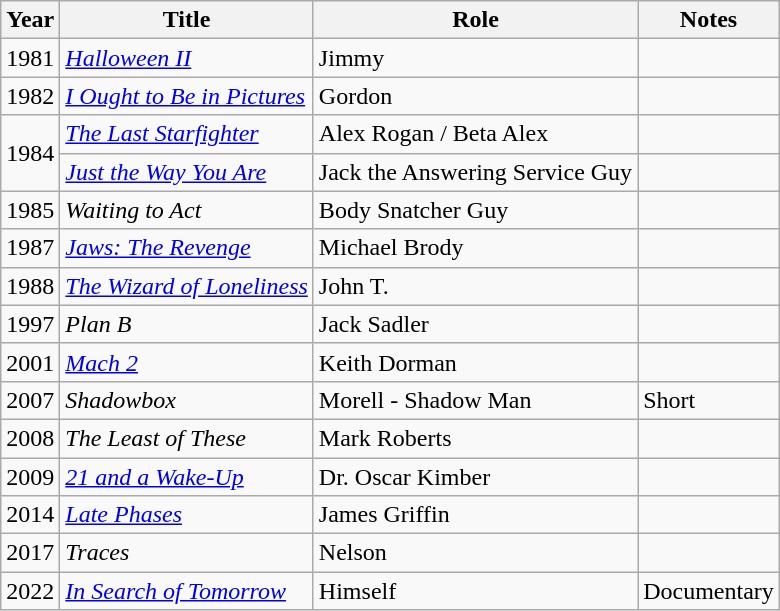<table class="wikitable sortable">
<tr>
<th>Year</th>
<th>Title</th>
<th>Role</th>
<th class="unsortable">Notes</th>
</tr>
<tr>
<td>1981</td>
<td><em><a href='#'>Halloween II</a></em></td>
<td>Jimmy</td>
<td></td>
</tr>
<tr>
<td>1982</td>
<td><em><a href='#'>I Ought to Be in Pictures</a></em></td>
<td>Gordon</td>
<td></td>
</tr>
<tr>
<td rowspan="2">1984</td>
<td><em><a href='#'>The Last Starfighter</a></em></td>
<td>Alex Rogan / Beta Alex</td>
<td></td>
</tr>
<tr>
<td><em><a href='#'>Just the Way You Are</a></em></td>
<td>Jack the Answering Service Guy</td>
<td></td>
</tr>
<tr>
<td>1985</td>
<td><em>Waiting to Act</em></td>
<td>Body Snatcher Guy</td>
<td></td>
</tr>
<tr>
<td>1987</td>
<td><em><a href='#'>Jaws: The Revenge</a></em></td>
<td>Michael Brody</td>
<td></td>
</tr>
<tr>
<td>1988</td>
<td><em><a href='#'>The Wizard of Loneliness</a></em></td>
<td>John T.</td>
<td></td>
</tr>
<tr>
<td>1997</td>
<td><em>Plan B</em></td>
<td>Jack Sadler</td>
<td></td>
</tr>
<tr>
<td>2001</td>
<td><em><a href='#'>Mach 2</a></em></td>
<td>Keith Dorman</td>
<td></td>
</tr>
<tr>
<td>2007</td>
<td><em>Shadowbox</em></td>
<td>Morell - Shadow Man</td>
<td>Short</td>
</tr>
<tr>
<td>2008</td>
<td><em>The Least of These</em></td>
<td>Mark Roberts</td>
<td></td>
</tr>
<tr>
<td>2009</td>
<td><em><a href='#'>21 and a Wake-Up</a></em></td>
<td>Dr. Oscar Kimber</td>
<td></td>
</tr>
<tr>
<td>2014</td>
<td><em><a href='#'>Late Phases</a></em></td>
<td>James Griffin</td>
<td></td>
</tr>
<tr>
<td>2017</td>
<td><em>Traces</em></td>
<td>Nelson</td>
<td></td>
</tr>
<tr>
<td>2022</td>
<td><em><a href='#'>In Search of Tomorrow</a></em></td>
<td>Himself</td>
<td>Documentary</td>
</tr>
</table>
